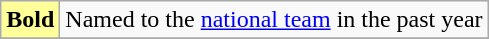<table class="wikitable">
<tr>
<td style="background-color:#FFFF99"><strong>Bold</strong></td>
<td>Named to the <a href='#'>national team</a> in the past year</td>
</tr>
<tr>
</tr>
</table>
